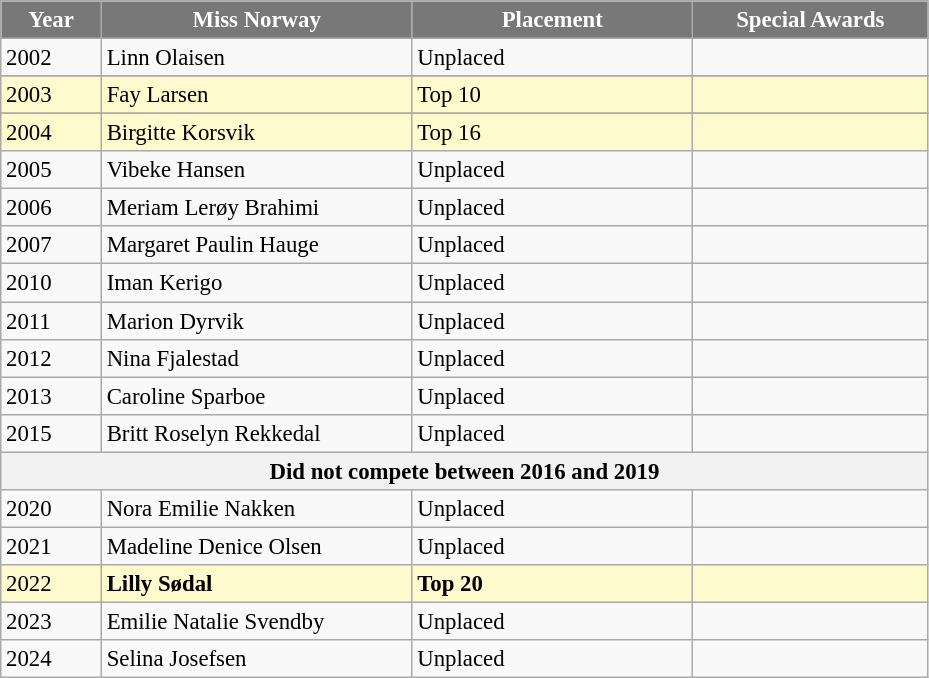<table class="wikitable sortable" style="font-size: 95%;">
<tr>
<th width="60" style="background-color:#787878;color:#FFFFFF;">Year</th>
<th width="200" style="background-color:#787878;color:#FFFFFF;">Miss Norway</th>
<th width="180" style="background-color:#787878;color:#FFFFFF;">Placement</th>
<th width="150" style="background-color:#787878;color:#FFFFFF;">Special Awards</th>
</tr>
<tr>
<td>2002</td>
<td>Linn Olaisen</td>
<td>Unplaced</td>
<td></td>
</tr>
<tr>
</tr>
<tr style="background-color:#FFFACD;">
<td>2003</td>
<td>Fay Larsen</td>
<td>Top 10</td>
<td></td>
</tr>
<tr>
</tr>
<tr style="background-color:#FFFACD;">
<td>2004</td>
<td>Birgitte Korsvik</td>
<td>Top 16</td>
<td></td>
</tr>
<tr>
<td>2005</td>
<td>Vibeke Hansen</td>
<td>Unplaced</td>
<td></td>
</tr>
<tr>
<td>2006</td>
<td>Meriam Lerøy Brahimi</td>
<td>Unplaced</td>
<td></td>
</tr>
<tr>
<td>2007</td>
<td>Margaret Paulin Hauge</td>
<td>Unplaced</td>
<td></td>
</tr>
<tr>
<td>2010</td>
<td>Iman Kerigo</td>
<td>Unplaced</td>
<td></td>
</tr>
<tr>
<td>2011</td>
<td>Marion Dyrvik</td>
<td>Unplaced</td>
<td></td>
</tr>
<tr>
<td>2012</td>
<td>Nina Fjalestad</td>
<td>Unplaced</td>
<td></td>
</tr>
<tr>
<td>2013</td>
<td>Caroline Sparboe</td>
<td>Unplaced</td>
<td></td>
</tr>
<tr>
<td>2015</td>
<td>Britt Roselyn Rekkedal</td>
<td>Unplaced</td>
<td></td>
</tr>
<tr>
<th colspan="4">Did not compete between 2016 and 2019</th>
</tr>
<tr>
<td>2020</td>
<td>Nora Emilie Nakken</td>
<td>Unplaced</td>
<td></td>
</tr>
<tr>
<td>2021</td>
<td>Madeline Denice Olsen</td>
<td>Unplaced</td>
<td></td>
</tr>
<tr style="background-color:#FFFACD;">
<td>2022</td>
<td><strong>Lilly Sødal</strong></td>
<td><strong>Top 20</strong></td>
<td></td>
</tr>
<tr>
<td>2023</td>
<td>Emilie Natalie Svendby</td>
<td>Unplaced</td>
<td></td>
</tr>
<tr>
<td>2024</td>
<td>Selina Josefsen</td>
<td>Unplaced</td>
<td></td>
</tr>
</table>
